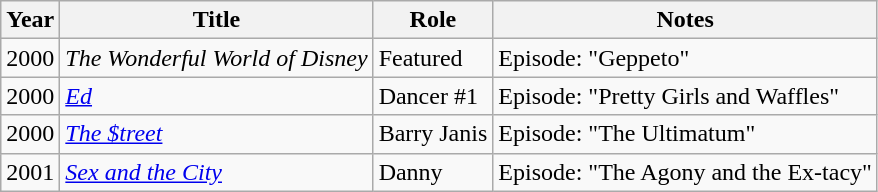<table class="wikitable" border="1">
<tr>
<th>Year</th>
<th>Title</th>
<th>Role</th>
<th>Notes</th>
</tr>
<tr>
<td>2000</td>
<td><em>The Wonderful World of Disney</em></td>
<td>Featured</td>
<td>Episode: "Geppeto"</td>
</tr>
<tr>
<td>2000</td>
<td><em><a href='#'>Ed</a></em></td>
<td>Dancer #1</td>
<td>Episode: "Pretty Girls and Waffles"</td>
</tr>
<tr>
<td>2000</td>
<td><em><a href='#'>The $treet</a></em></td>
<td>Barry Janis</td>
<td>Episode: "The Ultimatum"</td>
</tr>
<tr>
<td>2001</td>
<td><em><a href='#'>Sex and the City</a></em></td>
<td>Danny</td>
<td>Episode: "The Agony and the Ex-tacy"</td>
</tr>
</table>
